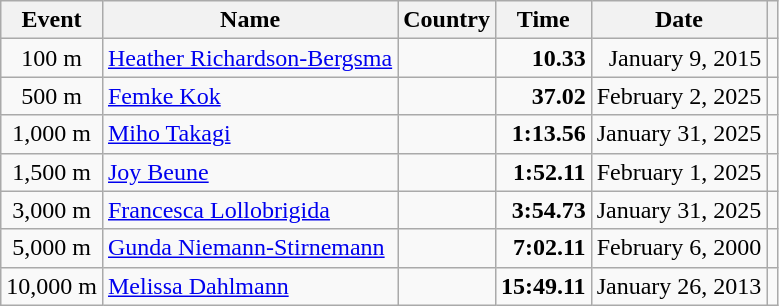<table class="wikitable" >
<tr>
<th>Event</th>
<th>Name</th>
<th>Country</th>
<th>Time</th>
<th>Date</th>
<th></th>
</tr>
<tr>
<td align=center>100 m</td>
<td><a href='#'>Heather Richardson-Bergsma</a></td>
<td></td>
<td align="right"><strong>10.33</strong></td>
<td align="right">January 9, 2015</td>
<td align="center"></td>
</tr>
<tr>
<td align=center>500 m</td>
<td><a href='#'>Femke Kok</a></td>
<td></td>
<td align="right"><strong>37.02</strong></td>
<td align="right">February 2, 2025</td>
<td align="center"></td>
</tr>
<tr>
<td align=center>1,000 m</td>
<td><a href='#'>Miho Takagi</a></td>
<td></td>
<td align="right"><strong>1:13.56</strong></td>
<td align="right">January 31, 2025</td>
<td align="center"></td>
</tr>
<tr>
<td align=center>1,500 m</td>
<td><a href='#'>Joy Beune</a></td>
<td></td>
<td align="right"><strong>1:52.11</strong></td>
<td align="right">February 1, 2025</td>
<td align="center"></td>
</tr>
<tr>
<td align=center>3,000 m</td>
<td><a href='#'>Francesca Lollobrigida</a></td>
<td></td>
<td align="right"><strong>3:54.73</strong></td>
<td align="right">January 31, 2025</td>
<td align="center"></td>
</tr>
<tr>
<td align=center>5,000 m</td>
<td><a href='#'>Gunda Niemann-Stirnemann</a></td>
<td></td>
<td align="right"><strong>7:02.11</strong></td>
<td align="right">February 6, 2000</td>
<td align="center"></td>
</tr>
<tr>
<td align=center>10,000 m</td>
<td><a href='#'>Melissa Dahlmann</a></td>
<td></td>
<td align="right"><strong>15:49.11</strong></td>
<td align="right">January 26, 2013</td>
<td align="center"></td>
</tr>
</table>
